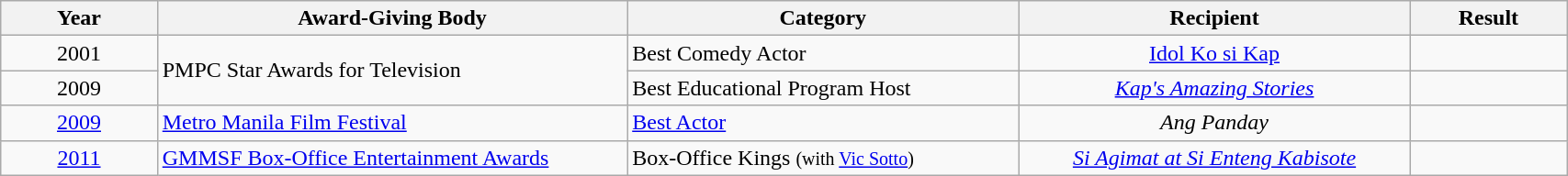<table | width="90%" class="wikitable sortable">
<tr>
<th width="10%">Year</th>
<th width="30%">Award-Giving Body</th>
<th width="25%">Category</th>
<th width="25%">Recipient</th>
<th width="10%">Result</th>
</tr>
<tr>
<td align=center>2001</td>
<td rowspan="2">PMPC Star Awards for Television</td>
<td>Best Comedy Actor</td>
<td align=center><a href='#'>Idol Ko si Kap</a></td>
<td></td>
</tr>
<tr>
<td align=center>2009</td>
<td>Best Educational Program Host</td>
<td align=center><em><a href='#'>Kap's Amazing Stories</a></em></td>
<td></td>
</tr>
<tr>
<td rowspan="1" align="center"><a href='#'>2009</a></td>
<td rowspan="1" align="left"><a href='#'>Metro Manila Film Festival</a></td>
<td align="left"><a href='#'>Best Actor</a></td>
<td align="center"><em>Ang Panday</em></td>
<td></td>
</tr>
<tr>
<td rowspan="1" align="center"><a href='#'>2011</a></td>
<td rowspan="1" align="left"><a href='#'>GMMSF Box-Office Entertainment Awards</a></td>
<td align="left">Box-Office Kings <small>(with <a href='#'>Vic Sotto</a>)</small></td>
<td align="center"><em><a href='#'>Si Agimat at Si Enteng Kabisote</a></em></td>
<td></td>
</tr>
</table>
